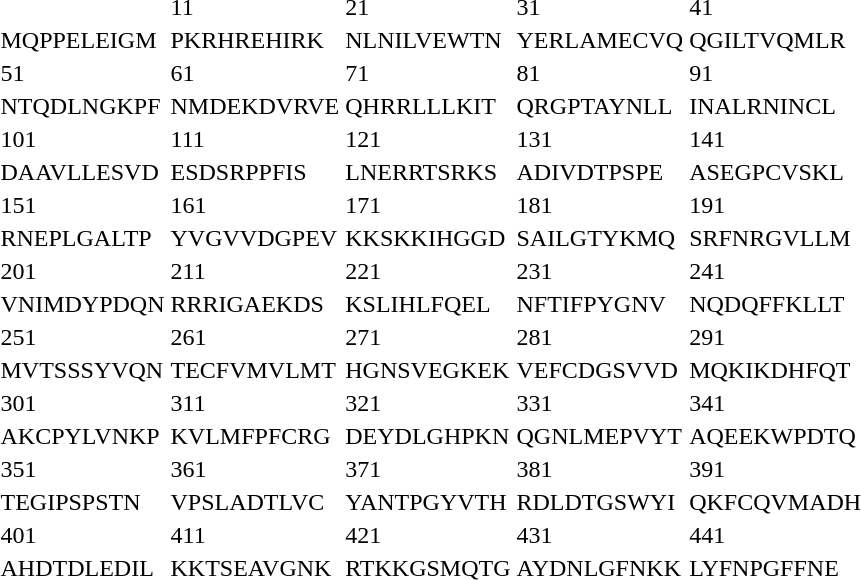<table class="mw-collapsible mw-collapsed">
<tr>
<td></td>
<td>11</td>
<td>21</td>
<td>31</td>
<td>41</td>
</tr>
<tr>
<td>MQPPELEIGM</td>
<td>PKRHREHIRK</td>
<td>NLNILVEWTN</td>
<td>YERLAMECVQ</td>
<td>QGILTVQMLR</td>
</tr>
<tr>
<td>51</td>
<td>61</td>
<td>71</td>
<td>81</td>
<td>91</td>
</tr>
<tr>
<td>NTQDLNGKPF</td>
<td>NMDEKDVRVE</td>
<td>QHRRLLLKIT</td>
<td>QRGPTAYNLL</td>
<td>INALRNINCL</td>
</tr>
<tr>
<td>101</td>
<td>111</td>
<td>121</td>
<td>131</td>
<td>141</td>
</tr>
<tr>
<td>DAAVLLESVD</td>
<td>ESDSRPPFIS</td>
<td>LNERRTSRKS</td>
<td>ADIVDTPSPE</td>
<td>ASEGPCVSKL</td>
</tr>
<tr>
<td>151</td>
<td>161</td>
<td>171</td>
<td>181</td>
<td>191</td>
</tr>
<tr>
<td>RNEPLGALTP</td>
<td>YVGVVDGPEV</td>
<td>KKSKKIHGGD</td>
<td>SAILGTYKMQ</td>
<td>SRFNRGVLLM</td>
</tr>
<tr>
<td>201</td>
<td>211</td>
<td>221</td>
<td>231</td>
<td>241</td>
</tr>
<tr>
<td>VNIMDYPDQN</td>
<td>RRRIGAEKDS</td>
<td>KSLIHLFQEL</td>
<td>NFTIFPYGNV</td>
<td>NQDQFFKLLT</td>
</tr>
<tr>
<td>251</td>
<td>261</td>
<td>271</td>
<td>281</td>
<td>291</td>
</tr>
<tr>
<td>MVTSSSYVQN</td>
<td>TECFVMVLMT</td>
<td>HGNSVEGKEK</td>
<td>VEFCDGSVVD</td>
<td>MQKIKDHFQT</td>
</tr>
<tr>
<td>301</td>
<td>311</td>
<td>321</td>
<td>331</td>
<td>341</td>
</tr>
<tr>
<td>AKCPYLVNKP</td>
<td>KVLMFPFCRG</td>
<td>DEYDLGHPKN</td>
<td>QGNLMEPVYT</td>
<td>AQEEKWPDTQ</td>
</tr>
<tr>
<td>351</td>
<td>361</td>
<td>371</td>
<td>381</td>
<td>391</td>
</tr>
<tr>
<td>TEGIPSPSTN</td>
<td>VPSLADTLVC</td>
<td>YANTPGYVTH</td>
<td>RDLDTGSWYI</td>
<td>QKFCQVMADH</td>
</tr>
<tr>
<td>401</td>
<td>411</td>
<td>421</td>
<td>431</td>
<td>441</td>
</tr>
<tr>
<td>AHDTDLEDIL</td>
<td>KKTSEAVGNK</td>
<td>RTKKGSMQTG</td>
<td>AYDNLGFNKK</td>
<td>LYFNPGFFNE</td>
</tr>
</table>
